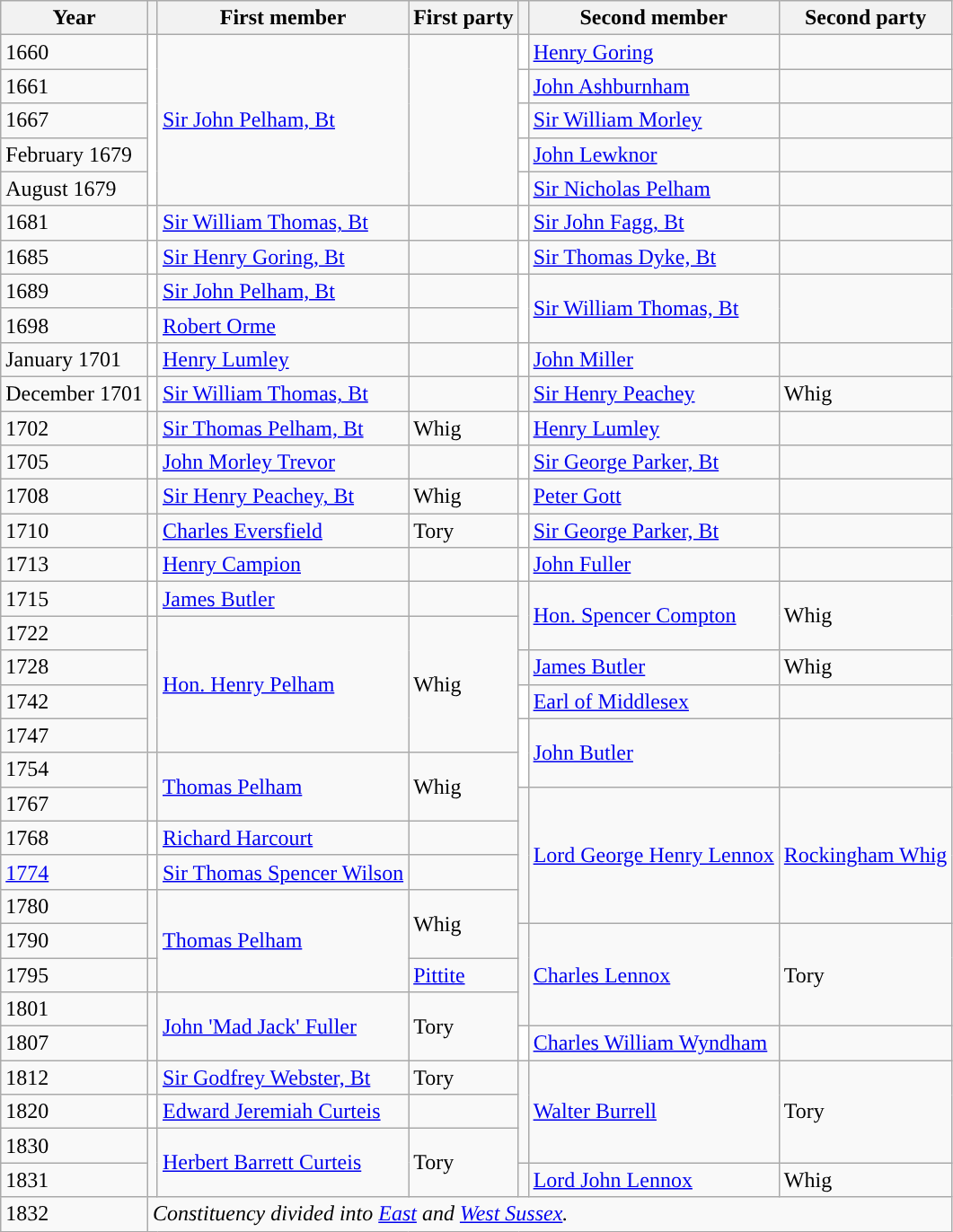<table class="wikitable">
<tr>
<th>Year</th>
<th></th>
<th>First member</th>
<th>First party</th>
<th></th>
<th>Second member</th>
<th>Second party</th>
</tr>
<tr>
<td>1660</td>
<td rowspan="5" style="color:inherit;background-color: white"></td>
<td rowspan="5"><a href='#'>Sir John Pelham, Bt</a></td>
<td rowspan="5"></td>
<td style="color:inherit;background-color: white"></td>
<td><a href='#'>Henry Goring</a></td>
<td></td>
</tr>
<tr>
<td>1661</td>
<td style="color:inherit;background-color: white"></td>
<td><a href='#'>John Ashburnham</a></td>
<td></td>
</tr>
<tr>
<td>1667</td>
<td style="color:inherit;background-color: white"></td>
<td><a href='#'>Sir William Morley</a></td>
<td></td>
</tr>
<tr>
<td>February 1679</td>
<td style="color:inherit;background-color: white"></td>
<td><a href='#'>John Lewknor</a></td>
<td></td>
</tr>
<tr>
<td>August 1679</td>
<td style="color:inherit;background-color: white"></td>
<td><a href='#'>Sir Nicholas Pelham</a></td>
<td></td>
</tr>
<tr>
<td>1681</td>
<td style="color:inherit;background-color: white"></td>
<td><a href='#'>Sir William Thomas, Bt</a></td>
<td></td>
<td style="color:inherit;background-color: white"></td>
<td><a href='#'>Sir John Fagg, Bt</a></td>
<td></td>
</tr>
<tr>
<td>1685</td>
<td style="color:inherit;background-color: white"></td>
<td><a href='#'>Sir Henry Goring, Bt</a></td>
<td></td>
<td style="color:inherit;background-color: white"></td>
<td><a href='#'>Sir Thomas Dyke, Bt</a></td>
<td></td>
</tr>
<tr>
<td>1689</td>
<td style="color:inherit;background-color: white"></td>
<td><a href='#'>Sir John Pelham, Bt</a></td>
<td></td>
<td rowspan="2" style="color:inherit;background-color: white"></td>
<td rowspan="2"><a href='#'>Sir William Thomas, Bt</a></td>
<td rowspan="2"></td>
</tr>
<tr>
<td>1698</td>
<td style="color:inherit;background-color: white"></td>
<td><a href='#'>Robert Orme</a></td>
<td></td>
</tr>
<tr>
<td>January 1701</td>
<td style="color:inherit;background-color: white"></td>
<td><a href='#'>Henry Lumley</a></td>
<td></td>
<td style="color:inherit;background-color: white"></td>
<td><a href='#'>John Miller</a></td>
<td></td>
</tr>
<tr>
<td>December 1701</td>
<td style="color:inherit;background-color: white"></td>
<td><a href='#'>Sir William Thomas, Bt</a></td>
<td></td>
<td style="color:inherit;background-color: "></td>
<td><a href='#'>Sir Henry Peachey</a></td>
<td>Whig</td>
</tr>
<tr>
<td>1702</td>
<td style="color:inherit;background-color: "></td>
<td><a href='#'>Sir Thomas Pelham, Bt</a></td>
<td> Whig</td>
<td style="color:inherit;background-color: white"></td>
<td><a href='#'>Henry Lumley</a></td>
<td></td>
</tr>
<tr>
<td>1705</td>
<td style="color:inherit;background-color: white"></td>
<td><a href='#'>John Morley Trevor</a></td>
<td></td>
<td style="color:inherit;background-color: white"></td>
<td><a href='#'>Sir George Parker, Bt</a></td>
<td></td>
</tr>
<tr>
<td>1708</td>
<td style="color:inherit;background-color: "></td>
<td><a href='#'>Sir Henry Peachey, Bt</a></td>
<td>Whig</td>
<td style="color:inherit;background-color: white"></td>
<td><a href='#'>Peter Gott</a></td>
<td></td>
</tr>
<tr>
<td>1710</td>
<td style="color:inherit;background-color: "></td>
<td><a href='#'>Charles Eversfield</a></td>
<td>Tory</td>
<td style="color:inherit;background-color: white"></td>
<td><a href='#'>Sir George Parker, Bt</a></td>
<td></td>
</tr>
<tr>
<td>1713</td>
<td style="color:inherit;background-color: white"></td>
<td><a href='#'>Henry Campion</a></td>
<td></td>
<td style="color:inherit;background-color: white"></td>
<td><a href='#'>John Fuller</a></td>
<td></td>
</tr>
<tr>
<td>1715</td>
<td style="color:inherit;background-color: white"></td>
<td><a href='#'>James Butler</a></td>
<td></td>
<td rowspan="2" style="color:inherit;background-color: "></td>
<td rowspan="2"><a href='#'>Hon. Spencer Compton</a></td>
<td rowspan="2"> Whig</td>
</tr>
<tr>
<td>1722</td>
<td rowspan="4" style="color:inherit;background-color: "></td>
<td rowspan="4"><a href='#'>Hon. Henry Pelham</a></td>
<td rowspan="4">Whig</td>
</tr>
<tr>
<td>1728</td>
<td style="color:inherit;background-color: "></td>
<td><a href='#'>James Butler</a></td>
<td>Whig</td>
</tr>
<tr>
<td>1742</td>
<td style="color:inherit;background-color: white"></td>
<td><a href='#'>Earl of Middlesex</a></td>
<td></td>
</tr>
<tr>
<td>1747</td>
<td rowspan="2" style="color:inherit;background-color: white"></td>
<td rowspan="2"><a href='#'>John Butler</a></td>
<td rowspan="2"></td>
</tr>
<tr>
<td>1754</td>
<td rowspan="2" style="color:inherit;background-color: "></td>
<td rowspan="2"><a href='#'>Thomas Pelham</a></td>
<td rowspan="2">Whig</td>
</tr>
<tr>
<td>1767</td>
<td rowspan="4" style="color:inherit;background-color: "></td>
<td rowspan="4"><a href='#'>Lord George Henry Lennox</a></td>
<td rowspan="4"><a href='#'>Rockingham Whig</a></td>
</tr>
<tr>
<td>1768</td>
<td style="color:inherit;background-color: white"></td>
<td><a href='#'>Richard Harcourt</a></td>
<td></td>
</tr>
<tr>
<td><a href='#'>1774</a></td>
<td style="color:inherit;background-color: white"></td>
<td><a href='#'>Sir Thomas Spencer Wilson</a></td>
<td></td>
</tr>
<tr>
<td>1780</td>
<td rowspan="2" style="color:inherit;background-color: "></td>
<td rowspan="3"><a href='#'>Thomas Pelham</a></td>
<td rowspan="2">Whig</td>
</tr>
<tr>
<td>1790</td>
<td rowspan="3" style="color:inherit;background-color: "></td>
<td rowspan="3"><a href='#'>Charles Lennox</a></td>
<td rowspan="3">Tory</td>
</tr>
<tr>
<td>1795</td>
<td style="color:inherit;background-color: "></td>
<td><a href='#'>Pittite</a></td>
</tr>
<tr>
<td>1801</td>
<td rowspan="2" style="color:inherit;background-color: "></td>
<td rowspan="2"><a href='#'>John 'Mad Jack' Fuller</a></td>
<td rowspan="2"> Tory</td>
</tr>
<tr>
<td>1807</td>
<td style="color:inherit;background-color: white"></td>
<td><a href='#'>Charles William Wyndham</a></td>
<td></td>
</tr>
<tr>
<td>1812</td>
<td style="color:inherit;background-color: "></td>
<td><a href='#'>Sir Godfrey Webster, Bt</a></td>
<td>Tory</td>
<td rowspan="3" style="color:inherit;background-color: "></td>
<td rowspan="3"><a href='#'>Walter Burrell</a></td>
<td rowspan="3"> Tory</td>
</tr>
<tr>
<td>1820</td>
<td style="color:inherit;background-color: white"></td>
<td><a href='#'>Edward Jeremiah Curteis</a></td>
<td></td>
</tr>
<tr>
<td>1830</td>
<td rowspan="2" style="color:inherit;background-color: "></td>
<td rowspan="2"><a href='#'>Herbert Barrett Curteis</a></td>
<td rowspan="2">Tory</td>
</tr>
<tr>
<td>1831</td>
<td style="color:inherit;background-color: "></td>
<td><a href='#'>Lord John Lennox</a></td>
<td> Whig</td>
</tr>
<tr>
<td>1832</td>
<td colspan="6"><em>Constituency divided into <a href='#'>East</a> and <a href='#'>West Sussex</a>.</em></td>
</tr>
</table>
